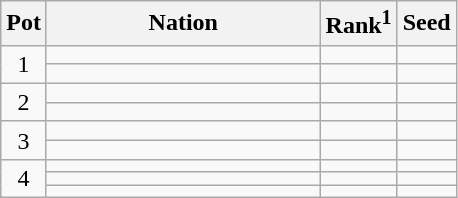<table class="wikitable">
<tr>
<th>Pot</th>
<th width="175">Nation</th>
<th>Rank<sup>1</sup></th>
<th>Seed</th>
</tr>
<tr>
<td rowspan=2 style="text-align:center;">1</td>
<td></td>
<td></td>
<td></td>
</tr>
<tr>
<td></td>
<td></td>
<td></td>
</tr>
<tr>
<td rowspan=2 style="text-align:center;">2</td>
<td></td>
<td></td>
<td></td>
</tr>
<tr>
<td></td>
<td></td>
<td></td>
</tr>
<tr>
<td rowspan=2 style="text-align:center;">3</td>
<td></td>
<td></td>
<td></td>
</tr>
<tr>
<td></td>
<td></td>
<td></td>
</tr>
<tr>
<td rowspan=3 style="text-align:center;">4</td>
<td></td>
<td></td>
<td></td>
</tr>
<tr>
<td></td>
<td></td>
<td></td>
</tr>
<tr>
<td></td>
<td></td>
<td></td>
</tr>
</table>
